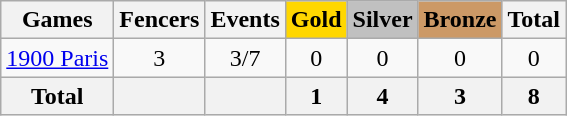<table class="wikitable sortable" style="text-align:center">
<tr>
<th>Games</th>
<th>Fencers</th>
<th>Events</th>
<th style="background-color:gold;">Gold</th>
<th style="background-color:silver;">Silver</th>
<th style="background-color:#c96;">Bronze</th>
<th>Total</th>
</tr>
<tr>
<td align=left><a href='#'>1900 Paris</a></td>
<td>3</td>
<td>3/7</td>
<td>0</td>
<td>0</td>
<td>0</td>
<td>0</td>
</tr>
<tr>
<th>Total</th>
<th></th>
<th></th>
<th>1</th>
<th>4</th>
<th>3</th>
<th>8</th>
</tr>
</table>
